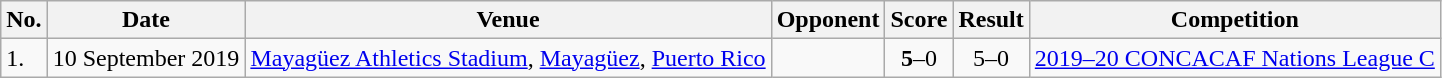<table class="wikitable">
<tr>
<th>No.</th>
<th>Date</th>
<th>Venue</th>
<th>Opponent</th>
<th>Score</th>
<th>Result</th>
<th>Competition</th>
</tr>
<tr>
<td>1.</td>
<td>10 September 2019</td>
<td><a href='#'>Mayagüez Athletics Stadium</a>, <a href='#'>Mayagüez</a>, <a href='#'>Puerto Rico</a></td>
<td></td>
<td align=center><strong>5</strong>–0</td>
<td align=center>5–0</td>
<td><a href='#'>2019–20 CONCACAF Nations League C</a></td>
</tr>
</table>
